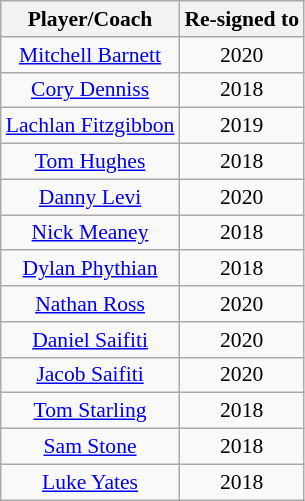<table class="wikitable sortable" style="text-align: center; font-size:90%">
<tr style="background:#efefef;">
<th>Player/Coach</th>
<th>Re-signed to</th>
</tr>
<tr>
<td><a href='#'>Mitchell Barnett</a></td>
<td>2020</td>
</tr>
<tr>
<td><a href='#'>Cory Denniss</a></td>
<td>2018</td>
</tr>
<tr>
<td><a href='#'>Lachlan Fitzgibbon</a></td>
<td>2019</td>
</tr>
<tr>
<td><a href='#'>Tom Hughes</a></td>
<td>2018</td>
</tr>
<tr>
<td><a href='#'>Danny Levi</a></td>
<td>2020</td>
</tr>
<tr>
<td><a href='#'>Nick Meaney</a></td>
<td>2018</td>
</tr>
<tr>
<td><a href='#'>Dylan Phythian</a></td>
<td>2018</td>
</tr>
<tr>
<td><a href='#'>Nathan Ross</a></td>
<td>2020</td>
</tr>
<tr>
<td><a href='#'>Daniel Saifiti</a></td>
<td>2020</td>
</tr>
<tr>
<td><a href='#'>Jacob Saifiti</a></td>
<td>2020</td>
</tr>
<tr>
<td><a href='#'>Tom Starling</a></td>
<td>2018</td>
</tr>
<tr>
<td><a href='#'>Sam Stone</a></td>
<td>2018</td>
</tr>
<tr>
<td><a href='#'>Luke Yates</a></td>
<td>2018</td>
</tr>
</table>
